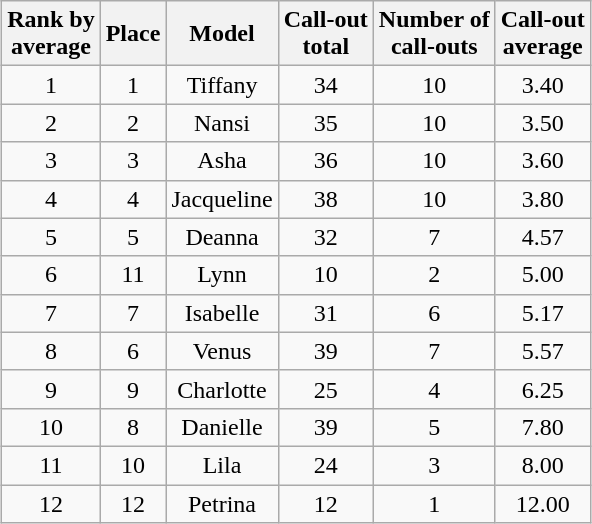<table class="wikitable sortable" style="margin:auto; text-align:center; white-space:nowrap">
<tr>
<th>Rank by<br>average</th>
<th>Place</th>
<th>Model</th>
<th>Call-out<br>total</th>
<th>Number of<br>call-outs</th>
<th>Call-out<br>average</th>
</tr>
<tr>
<td>1</td>
<td>1</td>
<td>Tiffany</td>
<td>34</td>
<td>10</td>
<td>3.40</td>
</tr>
<tr>
<td>2</td>
<td>2</td>
<td>Nansi</td>
<td>35</td>
<td>10</td>
<td>3.50</td>
</tr>
<tr>
<td>3</td>
<td>3</td>
<td>Asha</td>
<td>36</td>
<td>10</td>
<td>3.60</td>
</tr>
<tr>
<td>4</td>
<td>4</td>
<td>Jacqueline</td>
<td>38</td>
<td>10</td>
<td>3.80</td>
</tr>
<tr>
<td>5</td>
<td>5</td>
<td>Deanna</td>
<td>32</td>
<td>7</td>
<td>4.57</td>
</tr>
<tr>
<td>6</td>
<td>11</td>
<td>Lynn</td>
<td>10</td>
<td>2</td>
<td>5.00</td>
</tr>
<tr>
<td>7</td>
<td>7</td>
<td>Isabelle</td>
<td>31</td>
<td>6</td>
<td>5.17</td>
</tr>
<tr>
<td>8</td>
<td>6</td>
<td>Venus</td>
<td>39</td>
<td>7</td>
<td>5.57</td>
</tr>
<tr>
<td>9</td>
<td>9</td>
<td>Charlotte</td>
<td>25</td>
<td>4</td>
<td>6.25</td>
</tr>
<tr>
<td>10</td>
<td>8</td>
<td>Danielle</td>
<td>39</td>
<td>5</td>
<td>7.80</td>
</tr>
<tr>
<td>11</td>
<td>10</td>
<td>Lila</td>
<td>24</td>
<td>3</td>
<td>8.00</td>
</tr>
<tr>
<td>12</td>
<td>12</td>
<td>Petrina</td>
<td>12</td>
<td>1</td>
<td>12.00</td>
</tr>
</table>
